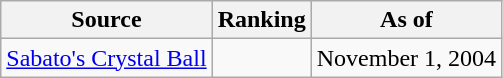<table class="wikitable" style="text-align:center">
<tr>
<th>Source</th>
<th>Ranking</th>
<th>As of</th>
</tr>
<tr>
<td align=left><a href='#'>Sabato's Crystal Ball</a></td>
<td></td>
<td>November 1, 2004</td>
</tr>
</table>
